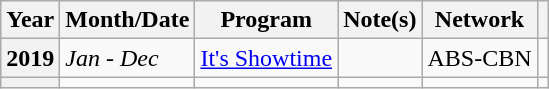<table class="wikitable sortable plainrowheaders">
<tr>
<th scope="col">Year</th>
<th scope="col">Month/Date</th>
<th scope="col">Program</th>
<th scope="col">Note(s)</th>
<th scope="col">Network</th>
<th></th>
</tr>
<tr>
<th scope="row">2019</th>
<td><em>Jan - Dec</em></td>
<td><a href='#'>It's Showtime</a></td>
<td></td>
<td>ABS-CBN</td>
<td></td>
</tr>
<tr>
<th></th>
<td></td>
<td></td>
<td></td>
<td></td>
<td></td>
</tr>
</table>
